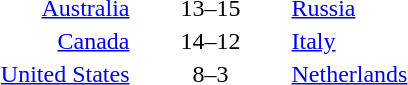<table style="text-align:center">
<tr>
<th width=200></th>
<th width=100></th>
<th width=200></th>
</tr>
<tr>
<td align=right><a href='#'>Australia</a> </td>
<td>13–15</td>
<td align=left> <a href='#'>Russia</a></td>
</tr>
<tr>
<td align=right><a href='#'>Canada</a> </td>
<td>14–12</td>
<td align=left> <a href='#'>Italy</a></td>
</tr>
<tr>
<td align=right><a href='#'>United States</a> </td>
<td>8–3</td>
<td align=left> <a href='#'>Netherlands</a></td>
</tr>
</table>
